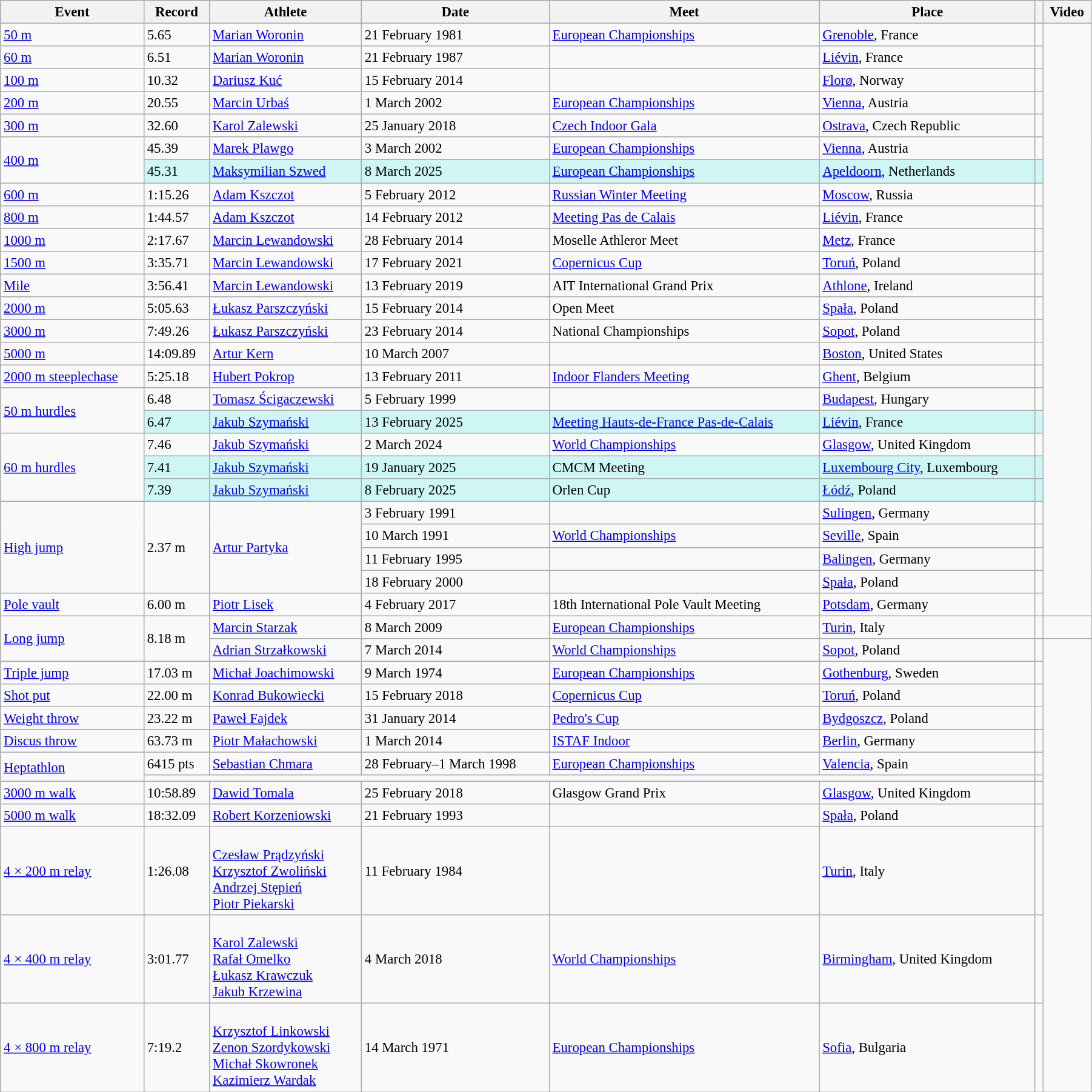<table class="wikitable" style="font-size:95%; width: 95%;">
<tr>
<th>Event</th>
<th>Record</th>
<th>Athlete</th>
<th>Date</th>
<th>Meet</th>
<th>Place</th>
<th></th>
<th>Video</th>
</tr>
<tr>
<td><a href='#'>50 m</a></td>
<td>5.65</td>
<td><a href='#'>Marian Woronin</a></td>
<td>21 February 1981</td>
<td><a href='#'>European Championships</a></td>
<td><a href='#'>Grenoble</a>, France</td>
<td></td>
</tr>
<tr>
<td><a href='#'>60 m</a></td>
<td>6.51</td>
<td><a href='#'>Marian Woronin</a></td>
<td>21 February 1987</td>
<td></td>
<td><a href='#'>Liévin</a>, France</td>
<td></td>
</tr>
<tr>
<td><a href='#'>100 m</a></td>
<td>10.32</td>
<td><a href='#'>Dariusz Kuć</a></td>
<td>15 February 2014</td>
<td></td>
<td><a href='#'>Florø</a>, Norway</td>
<td></td>
</tr>
<tr>
<td><a href='#'>200 m</a></td>
<td>20.55</td>
<td><a href='#'>Marcin Urbaś</a></td>
<td>1 March 2002</td>
<td><a href='#'>European Championships</a></td>
<td><a href='#'>Vienna</a>, Austria</td>
<td></td>
</tr>
<tr>
<td><a href='#'>300 m</a></td>
<td>32.60</td>
<td><a href='#'>Karol Zalewski</a></td>
<td>25 January 2018</td>
<td><a href='#'>Czech Indoor Gala</a></td>
<td><a href='#'>Ostrava</a>, Czech Republic</td>
<td></td>
</tr>
<tr>
<td rowspan=2><a href='#'>400 m</a></td>
<td>45.39</td>
<td><a href='#'>Marek Plawgo</a></td>
<td>3 March 2002</td>
<td><a href='#'>European Championships</a></td>
<td><a href='#'>Vienna</a>, Austria</td>
<td></td>
</tr>
<tr bgcolor=#CEF6F5>
<td>45.31</td>
<td><a href='#'>Maksymilian Szwed</a></td>
<td>8 March 2025</td>
<td><a href='#'>European Championships</a></td>
<td><a href='#'>Apeldoorn</a>, Netherlands</td>
<td></td>
</tr>
<tr>
<td><a href='#'>600 m</a></td>
<td>1:15.26</td>
<td><a href='#'>Adam Kszczot</a></td>
<td>5 February 2012</td>
<td><a href='#'>Russian Winter Meeting</a></td>
<td><a href='#'>Moscow</a>, Russia</td>
<td></td>
</tr>
<tr>
<td><a href='#'>800 m</a></td>
<td>1:44.57</td>
<td><a href='#'>Adam Kszczot</a></td>
<td>14 February 2012</td>
<td><a href='#'>Meeting Pas de Calais</a></td>
<td><a href='#'>Liévin</a>, France</td>
<td></td>
</tr>
<tr>
<td><a href='#'>1000 m</a></td>
<td>2:17.67</td>
<td><a href='#'>Marcin Lewandowski</a></td>
<td>28 February 2014</td>
<td>Moselle Athleror Meet</td>
<td><a href='#'>Metz</a>, France</td>
<td></td>
</tr>
<tr>
<td><a href='#'>1500 m</a></td>
<td>3:35.71</td>
<td><a href='#'>Marcin Lewandowski</a></td>
<td>17 February 2021</td>
<td><a href='#'>Copernicus Cup</a></td>
<td><a href='#'>Toruń</a>, Poland</td>
<td></td>
</tr>
<tr>
<td><a href='#'>Mile</a></td>
<td>3:56.41</td>
<td><a href='#'>Marcin Lewandowski</a></td>
<td>13 February 2019</td>
<td>AIT International Grand Prix</td>
<td><a href='#'>Athlone</a>, Ireland</td>
<td></td>
</tr>
<tr>
<td><a href='#'>2000 m</a></td>
<td>5:05.63</td>
<td><a href='#'>Łukasz Parszczyński</a></td>
<td>15 February 2014</td>
<td>Open Meet</td>
<td><a href='#'>Spała</a>, Poland</td>
<td></td>
</tr>
<tr>
<td><a href='#'>3000 m</a></td>
<td>7:49.26</td>
<td><a href='#'>Łukasz Parszczyński</a></td>
<td>23 February 2014</td>
<td>National Championships</td>
<td><a href='#'>Sopot</a>, Poland</td>
<td></td>
</tr>
<tr>
<td><a href='#'>5000 m</a></td>
<td>14:09.89</td>
<td><a href='#'>Artur Kern</a></td>
<td>10 March 2007</td>
<td></td>
<td><a href='#'>Boston</a>, United States</td>
<td></td>
</tr>
<tr>
<td><a href='#'>2000 m steeplechase</a></td>
<td>5:25.18</td>
<td><a href='#'>Hubert Pokrop</a></td>
<td>13 February 2011</td>
<td><a href='#'>Indoor Flanders Meeting</a></td>
<td><a href='#'>Ghent</a>, Belgium</td>
<td></td>
</tr>
<tr>
<td rowspan=2><a href='#'>50 m hurdles</a></td>
<td>6.48</td>
<td><a href='#'>Tomasz Ścigaczewski</a></td>
<td>5 February 1999</td>
<td></td>
<td><a href='#'>Budapest</a>, Hungary</td>
<td></td>
</tr>
<tr bgcolor=#CEF6F5>
<td>6.47</td>
<td><a href='#'>Jakub Szymański</a></td>
<td>13 February 2025</td>
<td><a href='#'>Meeting Hauts-de-France Pas-de-Calais</a></td>
<td><a href='#'>Liévin</a>, France</td>
<td></td>
</tr>
<tr>
<td rowspan=3><a href='#'>60 m hurdles</a></td>
<td>7.46</td>
<td><a href='#'>Jakub Szymański</a></td>
<td>2 March 2024</td>
<td><a href='#'>World Championships</a></td>
<td><a href='#'>Glasgow</a>, United Kingdom</td>
<td></td>
</tr>
<tr bgcolor=#CEF6F5>
<td>7.41</td>
<td><a href='#'>Jakub Szymański</a></td>
<td>19 January 2025</td>
<td>CMCM Meeting</td>
<td><a href='#'>Luxembourg City</a>, Luxembourg</td>
<td></td>
</tr>
<tr bgcolor=#CEF6F5>
<td>7.39</td>
<td><a href='#'>Jakub Szymański</a></td>
<td>8 February 2025</td>
<td>Orlen Cup</td>
<td><a href='#'>Łódź</a>, Poland</td>
<td></td>
</tr>
<tr>
<td rowspan=4><a href='#'>High jump</a></td>
<td rowspan=4>2.37 m</td>
<td rowspan=4><a href='#'>Artur Partyka</a></td>
<td>3 February 1991</td>
<td></td>
<td><a href='#'>Sulingen</a>, Germany</td>
<td></td>
</tr>
<tr>
<td>10 March 1991</td>
<td><a href='#'>World Championships</a></td>
<td><a href='#'>Seville</a>, Spain</td>
<td></td>
</tr>
<tr>
<td>11 February 1995</td>
<td></td>
<td><a href='#'>Balingen</a>, Germany</td>
<td></td>
</tr>
<tr>
<td>18 February 2000</td>
<td></td>
<td><a href='#'>Spała</a>, Poland</td>
<td></td>
</tr>
<tr>
<td><a href='#'>Pole vault</a></td>
<td>6.00 m</td>
<td><a href='#'>Piotr Lisek</a></td>
<td>4 February 2017</td>
<td>18th International Pole Vault Meeting</td>
<td><a href='#'>Potsdam</a>, Germany</td>
<td></td>
</tr>
<tr>
<td rowspan=2><a href='#'>Long jump</a></td>
<td rowspan=2>8.18 m</td>
<td><a href='#'>Marcin Starzak</a></td>
<td>8 March 2009</td>
<td><a href='#'>European Championships</a></td>
<td><a href='#'>Turin</a>, Italy</td>
<td></td>
<td></td>
</tr>
<tr>
<td><a href='#'>Adrian Strzałkowski</a></td>
<td>7 March 2014</td>
<td><a href='#'>World Championships</a></td>
<td><a href='#'>Sopot</a>, Poland</td>
<td></td>
</tr>
<tr>
<td><a href='#'>Triple jump</a></td>
<td>17.03 m</td>
<td><a href='#'>Michał Joachimowski</a></td>
<td>9 March 1974</td>
<td><a href='#'>European Championships</a></td>
<td><a href='#'>Gothenburg</a>, Sweden</td>
<td></td>
</tr>
<tr>
<td><a href='#'>Shot put</a></td>
<td>22.00 m</td>
<td><a href='#'>Konrad Bukowiecki</a></td>
<td>15 February 2018</td>
<td><a href='#'>Copernicus Cup</a></td>
<td><a href='#'>Toruń</a>, Poland</td>
<td></td>
</tr>
<tr>
<td><a href='#'>Weight throw</a></td>
<td>23.22 m</td>
<td><a href='#'>Paweł Fajdek</a></td>
<td>31 January 2014</td>
<td><a href='#'>Pedro's Cup</a></td>
<td><a href='#'>Bydgoszcz</a>, Poland</td>
<td></td>
</tr>
<tr>
<td><a href='#'>Discus throw</a></td>
<td>63.73 m</td>
<td><a href='#'>Piotr Małachowski</a></td>
<td>1 March 2014</td>
<td><a href='#'>ISTAF Indoor</a></td>
<td><a href='#'>Berlin</a>, Germany</td>
<td></td>
</tr>
<tr>
<td rowspan=2><a href='#'>Heptathlon</a></td>
<td>6415 pts</td>
<td><a href='#'>Sebastian Chmara</a></td>
<td>28 February–1 March 1998</td>
<td><a href='#'>European Championships</a></td>
<td><a href='#'>Valencia</a>, Spain</td>
<td></td>
</tr>
<tr>
<td colspan=5></td>
<td></td>
</tr>
<tr>
<td><a href='#'>3000 m walk</a></td>
<td>10:58.89</td>
<td><a href='#'>Dawid Tomala</a></td>
<td>25 February 2018</td>
<td>Glasgow Grand Prix</td>
<td><a href='#'>Glasgow</a>, United Kingdom</td>
<td></td>
</tr>
<tr>
<td><a href='#'>5000 m walk</a></td>
<td>18:32.09</td>
<td><a href='#'>Robert Korzeniowski</a></td>
<td>21 February 1993</td>
<td></td>
<td><a href='#'>Spała</a>, Poland</td>
<td></td>
</tr>
<tr>
<td><a href='#'>4 × 200 m relay</a></td>
<td>1:26.08</td>
<td><br><a href='#'>Czesław Prądzyński</a><br><a href='#'>Krzysztof Zwoliński</a><br><a href='#'>Andrzej Stępień</a><br><a href='#'>Piotr Piekarski</a></td>
<td>11 February 1984</td>
<td></td>
<td><a href='#'>Turin</a>, Italy</td>
<td></td>
</tr>
<tr>
<td><a href='#'>4 × 400 m relay</a></td>
<td>3:01.77</td>
<td><br><a href='#'>Karol Zalewski</a><br><a href='#'>Rafał Omelko</a><br><a href='#'>Łukasz Krawczuk</a><br><a href='#'>Jakub Krzewina</a></td>
<td>4 March 2018</td>
<td><a href='#'>World Championships</a></td>
<td><a href='#'>Birmingham</a>, United Kingdom</td>
<td></td>
</tr>
<tr>
<td><a href='#'>4 × 800 m relay</a></td>
<td>7:19.2</td>
<td><br><a href='#'>Krzysztof Linkowski</a><br><a href='#'>Zenon Szordykowski</a><br><a href='#'>Michał Skowronek</a><br><a href='#'>Kazimierz Wardak</a></td>
<td>14 March 1971</td>
<td><a href='#'>European Championships</a></td>
<td><a href='#'>Sofia</a>, Bulgaria</td>
<td></td>
</tr>
</table>
